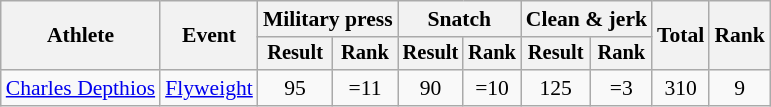<table class="wikitable" style="font-size:90%">
<tr>
<th rowspan="2">Athlete</th>
<th rowspan="2">Event</th>
<th colspan="2">Military press</th>
<th colspan="2">Snatch</th>
<th colspan="2">Clean & jerk</th>
<th rowspan="2">Total</th>
<th rowspan="2">Rank</th>
</tr>
<tr style="font-size:95%">
<th>Result</th>
<th>Rank</th>
<th>Result</th>
<th>Rank</th>
<th>Result</th>
<th>Rank</th>
</tr>
<tr align=center>
<td align=left><a href='#'>Charles Depthios</a></td>
<td align=left><a href='#'>Flyweight</a></td>
<td>95</td>
<td>=11</td>
<td>90</td>
<td>=10</td>
<td>125</td>
<td>=3</td>
<td>310</td>
<td>9</td>
</tr>
</table>
